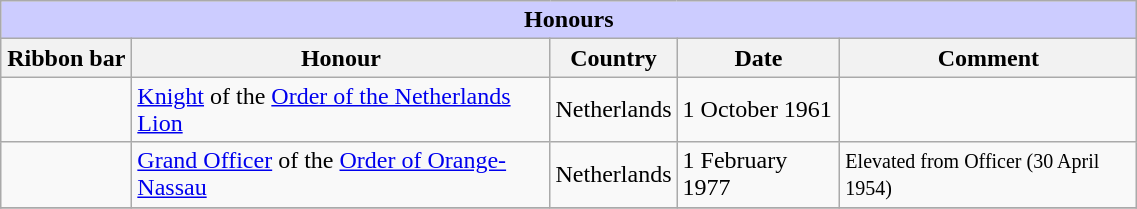<table class="wikitable" style="width:60%;">
<tr style="background:#ccf; text-align:center;">
<td colspan=5><strong>Honours</strong></td>
</tr>
<tr>
<th style="width:80px;">Ribbon bar</th>
<th>Honour</th>
<th>Country</th>
<th>Date</th>
<th>Comment</th>
</tr>
<tr>
<td></td>
<td><a href='#'>Knight</a> of the <a href='#'>Order of the Netherlands Lion</a></td>
<td>Netherlands</td>
<td>1 October 1961</td>
<td></td>
</tr>
<tr>
<td></td>
<td><a href='#'>Grand Officer</a> of the <a href='#'>Order of Orange-Nassau</a></td>
<td>Netherlands</td>
<td>1 February 1977</td>
<td><small>Elevated from Officer (30 April 1954)</small></td>
</tr>
<tr>
</tr>
</table>
